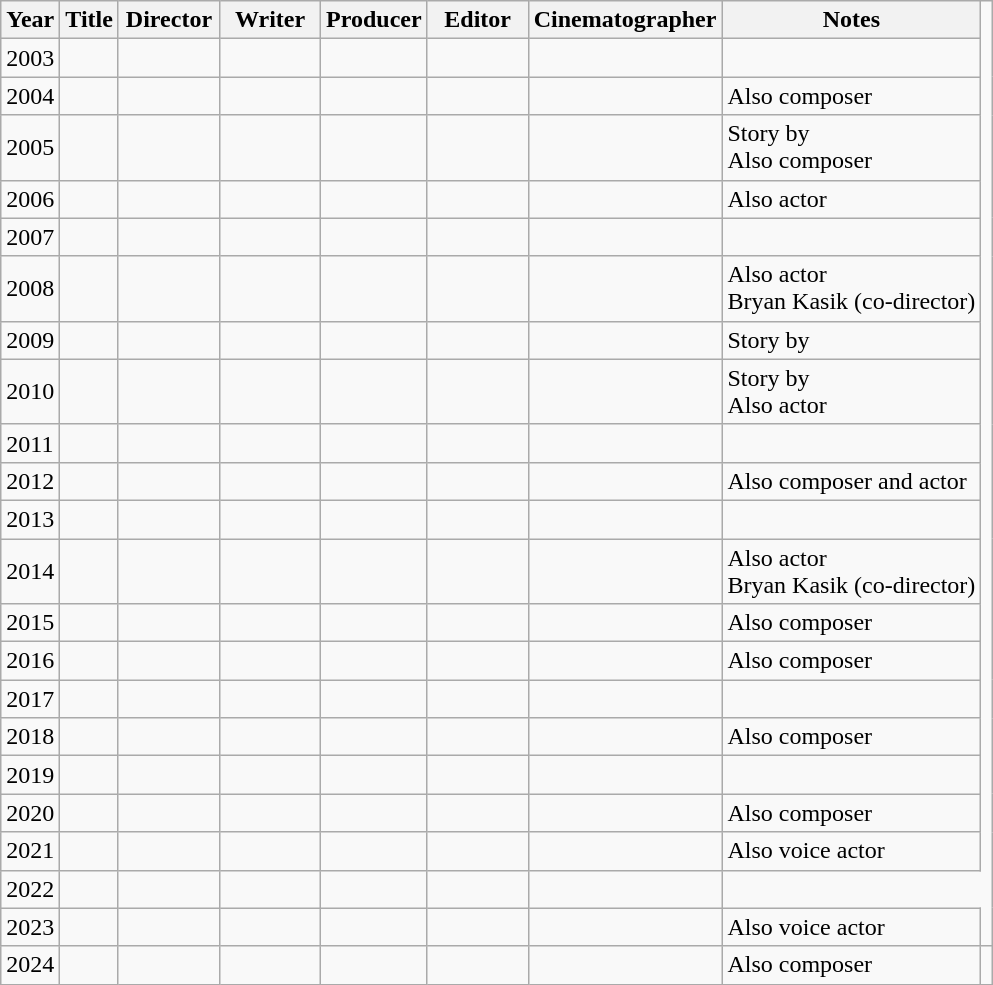<table class="wikitable">
<tr>
<th>Year</th>
<th>Title</th>
<th width="60">Director</th>
<th width="60">Writer</th>
<th width="60">Producer</th>
<th width="60">Editor</th>
<th width="110">Cinematographer</th>
<th>Notes</th>
</tr>
<tr>
<td>2003</td>
<td><em></em></td>
<td></td>
<td></td>
<td></td>
<td></td>
<td></td>
<td></td>
</tr>
<tr>
<td>2004</td>
<td><em></em></td>
<td></td>
<td></td>
<td></td>
<td></td>
<td></td>
<td>Also composer</td>
</tr>
<tr>
<td>2005</td>
<td><em></em></td>
<td></td>
<td></td>
<td></td>
<td></td>
<td></td>
<td>Story by<br>Also composer</td>
</tr>
<tr>
<td>2006</td>
<td><em></em></td>
<td></td>
<td></td>
<td></td>
<td></td>
<td></td>
<td>Also actor</td>
</tr>
<tr>
<td>2007</td>
<td><em></em></td>
<td></td>
<td></td>
<td></td>
<td></td>
<td></td>
<td></td>
</tr>
<tr>
<td>2008</td>
<td><em></em></td>
<td></td>
<td></td>
<td></td>
<td></td>
<td></td>
<td>Also actor<br>Bryan Kasik (co-director)</td>
</tr>
<tr>
<td>2009</td>
<td><em></em></td>
<td></td>
<td></td>
<td></td>
<td></td>
<td></td>
<td>Story by</td>
</tr>
<tr>
<td>2010</td>
<td><em></em></td>
<td></td>
<td></td>
<td></td>
<td></td>
<td></td>
<td>Story by<br>Also actor</td>
</tr>
<tr>
<td>2011</td>
<td><em></em></td>
<td></td>
<td></td>
<td></td>
<td></td>
<td></td>
<td></td>
</tr>
<tr>
<td>2012</td>
<td><em></em></td>
<td></td>
<td></td>
<td></td>
<td></td>
<td></td>
<td>Also composer and actor</td>
</tr>
<tr>
<td>2013</td>
<td><em></em></td>
<td></td>
<td></td>
<td></td>
<td></td>
<td></td>
<td></td>
</tr>
<tr>
<td>2014</td>
<td><em></em></td>
<td></td>
<td></td>
<td></td>
<td></td>
<td></td>
<td>Also actor<br>Bryan Kasik (co-director)</td>
</tr>
<tr>
<td>2015</td>
<td><em></em></td>
<td></td>
<td></td>
<td></td>
<td></td>
<td></td>
<td>Also composer</td>
</tr>
<tr>
<td>2016</td>
<td><em></em></td>
<td></td>
<td></td>
<td></td>
<td></td>
<td></td>
<td>Also composer</td>
</tr>
<tr>
<td>2017</td>
<td><em></em></td>
<td></td>
<td></td>
<td></td>
<td></td>
<td></td>
<td></td>
</tr>
<tr>
<td>2018</td>
<td><em></em></td>
<td></td>
<td></td>
<td></td>
<td></td>
<td></td>
<td>Also composer</td>
</tr>
<tr>
<td>2019</td>
<td><em></em></td>
<td></td>
<td></td>
<td></td>
<td></td>
<td></td>
<td></td>
</tr>
<tr>
<td>2020</td>
<td><em></em></td>
<td></td>
<td></td>
<td></td>
<td></td>
<td></td>
<td>Also composer</td>
</tr>
<tr>
<td>2021</td>
<td><em></em></td>
<td></td>
<td></td>
<td></td>
<td></td>
<td></td>
<td>Also voice actor</td>
</tr>
<tr>
<td>2022</td>
<td><em></em></td>
<td></td>
<td></td>
<td></td>
<td></td>
<td></td>
</tr>
<tr>
<td>2023</td>
<td><em></em></td>
<td></td>
<td></td>
<td></td>
<td></td>
<td></td>
<td>Also voice actor</td>
</tr>
<tr>
<td>2024</td>
<td><em></em></td>
<td></td>
<td></td>
<td></td>
<td></td>
<td></td>
<td>Also composer</td>
<td></td>
</tr>
</table>
